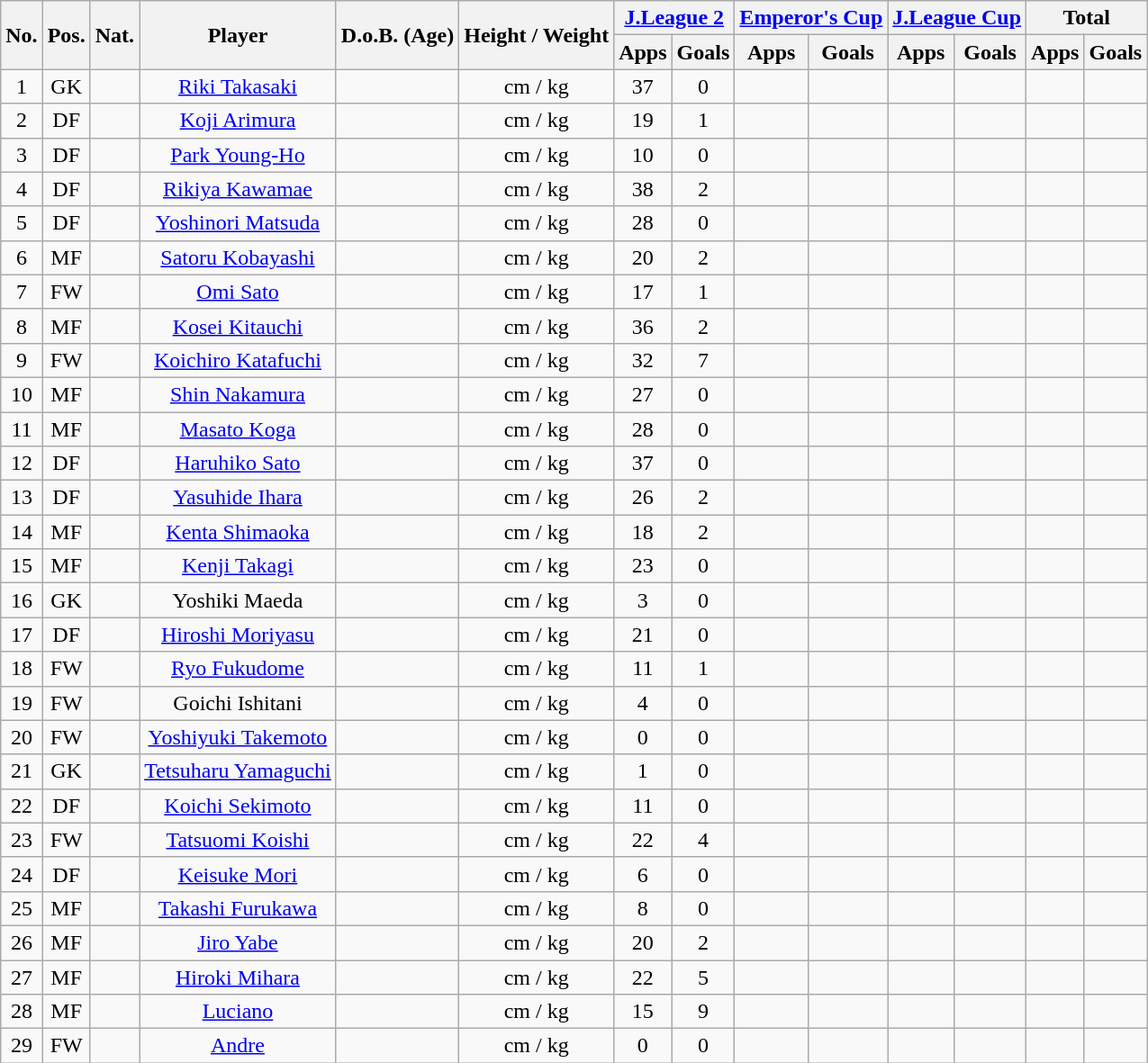<table class="wikitable" style="text-align:center;">
<tr>
<th rowspan="2">No.</th>
<th rowspan="2">Pos.</th>
<th rowspan="2">Nat.</th>
<th rowspan="2">Player</th>
<th rowspan="2">D.o.B. (Age)</th>
<th rowspan="2">Height / Weight</th>
<th colspan="2"><a href='#'>J.League 2</a></th>
<th colspan="2"><a href='#'>Emperor's Cup</a></th>
<th colspan="2"><a href='#'>J.League Cup</a></th>
<th colspan="2">Total</th>
</tr>
<tr>
<th>Apps</th>
<th>Goals</th>
<th>Apps</th>
<th>Goals</th>
<th>Apps</th>
<th>Goals</th>
<th>Apps</th>
<th>Goals</th>
</tr>
<tr>
<td>1</td>
<td>GK</td>
<td></td>
<td><a href='#'>Riki Takasaki</a></td>
<td></td>
<td>cm / kg</td>
<td>37</td>
<td>0</td>
<td></td>
<td></td>
<td></td>
<td></td>
<td></td>
<td></td>
</tr>
<tr>
<td>2</td>
<td>DF</td>
<td></td>
<td><a href='#'>Koji Arimura</a></td>
<td></td>
<td>cm / kg</td>
<td>19</td>
<td>1</td>
<td></td>
<td></td>
<td></td>
<td></td>
<td></td>
<td></td>
</tr>
<tr>
<td>3</td>
<td>DF</td>
<td></td>
<td><a href='#'>Park Young-Ho</a></td>
<td></td>
<td>cm / kg</td>
<td>10</td>
<td>0</td>
<td></td>
<td></td>
<td></td>
<td></td>
<td></td>
<td></td>
</tr>
<tr>
<td>4</td>
<td>DF</td>
<td></td>
<td><a href='#'>Rikiya Kawamae</a></td>
<td></td>
<td>cm / kg</td>
<td>38</td>
<td>2</td>
<td></td>
<td></td>
<td></td>
<td></td>
<td></td>
<td></td>
</tr>
<tr>
<td>5</td>
<td>DF</td>
<td></td>
<td><a href='#'>Yoshinori Matsuda</a></td>
<td></td>
<td>cm / kg</td>
<td>28</td>
<td>0</td>
<td></td>
<td></td>
<td></td>
<td></td>
<td></td>
<td></td>
</tr>
<tr>
<td>6</td>
<td>MF</td>
<td></td>
<td><a href='#'>Satoru Kobayashi</a></td>
<td></td>
<td>cm / kg</td>
<td>20</td>
<td>2</td>
<td></td>
<td></td>
<td></td>
<td></td>
<td></td>
<td></td>
</tr>
<tr>
<td>7</td>
<td>FW</td>
<td></td>
<td><a href='#'>Omi Sato</a></td>
<td></td>
<td>cm / kg</td>
<td>17</td>
<td>1</td>
<td></td>
<td></td>
<td></td>
<td></td>
<td></td>
<td></td>
</tr>
<tr>
<td>8</td>
<td>MF</td>
<td></td>
<td><a href='#'>Kosei Kitauchi</a></td>
<td></td>
<td>cm / kg</td>
<td>36</td>
<td>2</td>
<td></td>
<td></td>
<td></td>
<td></td>
<td></td>
<td></td>
</tr>
<tr>
<td>9</td>
<td>FW</td>
<td></td>
<td><a href='#'>Koichiro Katafuchi</a></td>
<td></td>
<td>cm / kg</td>
<td>32</td>
<td>7</td>
<td></td>
<td></td>
<td></td>
<td></td>
<td></td>
<td></td>
</tr>
<tr>
<td>10</td>
<td>MF</td>
<td></td>
<td><a href='#'>Shin Nakamura</a></td>
<td></td>
<td>cm / kg</td>
<td>27</td>
<td>0</td>
<td></td>
<td></td>
<td></td>
<td></td>
<td></td>
<td></td>
</tr>
<tr>
<td>11</td>
<td>MF</td>
<td></td>
<td><a href='#'>Masato Koga</a></td>
<td></td>
<td>cm / kg</td>
<td>28</td>
<td>0</td>
<td></td>
<td></td>
<td></td>
<td></td>
<td></td>
<td></td>
</tr>
<tr>
<td>12</td>
<td>DF</td>
<td></td>
<td><a href='#'>Haruhiko Sato</a></td>
<td></td>
<td>cm / kg</td>
<td>37</td>
<td>0</td>
<td></td>
<td></td>
<td></td>
<td></td>
<td></td>
<td></td>
</tr>
<tr>
<td>13</td>
<td>DF</td>
<td></td>
<td><a href='#'>Yasuhide Ihara</a></td>
<td></td>
<td>cm / kg</td>
<td>26</td>
<td>2</td>
<td></td>
<td></td>
<td></td>
<td></td>
<td></td>
<td></td>
</tr>
<tr>
<td>14</td>
<td>MF</td>
<td></td>
<td><a href='#'>Kenta Shimaoka</a></td>
<td></td>
<td>cm / kg</td>
<td>18</td>
<td>2</td>
<td></td>
<td></td>
<td></td>
<td></td>
<td></td>
<td></td>
</tr>
<tr>
<td>15</td>
<td>MF</td>
<td></td>
<td><a href='#'>Kenji Takagi</a></td>
<td></td>
<td>cm / kg</td>
<td>23</td>
<td>0</td>
<td></td>
<td></td>
<td></td>
<td></td>
<td></td>
<td></td>
</tr>
<tr>
<td>16</td>
<td>GK</td>
<td></td>
<td>Yoshiki Maeda</td>
<td></td>
<td>cm / kg</td>
<td>3</td>
<td>0</td>
<td></td>
<td></td>
<td></td>
<td></td>
<td></td>
<td></td>
</tr>
<tr>
<td>17</td>
<td>DF</td>
<td></td>
<td><a href='#'>Hiroshi Moriyasu</a></td>
<td></td>
<td>cm / kg</td>
<td>21</td>
<td>0</td>
<td></td>
<td></td>
<td></td>
<td></td>
<td></td>
<td></td>
</tr>
<tr>
<td>18</td>
<td>FW</td>
<td></td>
<td><a href='#'>Ryo Fukudome</a></td>
<td></td>
<td>cm / kg</td>
<td>11</td>
<td>1</td>
<td></td>
<td></td>
<td></td>
<td></td>
<td></td>
<td></td>
</tr>
<tr>
<td>19</td>
<td>FW</td>
<td></td>
<td>Goichi Ishitani</td>
<td></td>
<td>cm / kg</td>
<td>4</td>
<td>0</td>
<td></td>
<td></td>
<td></td>
<td></td>
<td></td>
<td></td>
</tr>
<tr>
<td>20</td>
<td>FW</td>
<td></td>
<td><a href='#'>Yoshiyuki Takemoto</a></td>
<td></td>
<td>cm / kg</td>
<td>0</td>
<td>0</td>
<td></td>
<td></td>
<td></td>
<td></td>
<td></td>
<td></td>
</tr>
<tr>
<td>21</td>
<td>GK</td>
<td></td>
<td><a href='#'>Tetsuharu Yamaguchi</a></td>
<td></td>
<td>cm / kg</td>
<td>1</td>
<td>0</td>
<td></td>
<td></td>
<td></td>
<td></td>
<td></td>
<td></td>
</tr>
<tr>
<td>22</td>
<td>DF</td>
<td></td>
<td><a href='#'>Koichi Sekimoto</a></td>
<td></td>
<td>cm / kg</td>
<td>11</td>
<td>0</td>
<td></td>
<td></td>
<td></td>
<td></td>
<td></td>
<td></td>
</tr>
<tr>
<td>23</td>
<td>FW</td>
<td></td>
<td><a href='#'>Tatsuomi Koishi</a></td>
<td></td>
<td>cm / kg</td>
<td>22</td>
<td>4</td>
<td></td>
<td></td>
<td></td>
<td></td>
<td></td>
<td></td>
</tr>
<tr>
<td>24</td>
<td>DF</td>
<td></td>
<td><a href='#'>Keisuke Mori</a></td>
<td></td>
<td>cm / kg</td>
<td>6</td>
<td>0</td>
<td></td>
<td></td>
<td></td>
<td></td>
<td></td>
<td></td>
</tr>
<tr>
<td>25</td>
<td>MF</td>
<td></td>
<td><a href='#'>Takashi Furukawa</a></td>
<td></td>
<td>cm / kg</td>
<td>8</td>
<td>0</td>
<td></td>
<td></td>
<td></td>
<td></td>
<td></td>
<td></td>
</tr>
<tr>
<td>26</td>
<td>MF</td>
<td></td>
<td><a href='#'>Jiro Yabe</a></td>
<td></td>
<td>cm / kg</td>
<td>20</td>
<td>2</td>
<td></td>
<td></td>
<td></td>
<td></td>
<td></td>
<td></td>
</tr>
<tr>
<td>27</td>
<td>MF</td>
<td></td>
<td><a href='#'>Hiroki Mihara</a></td>
<td></td>
<td>cm / kg</td>
<td>22</td>
<td>5</td>
<td></td>
<td></td>
<td></td>
<td></td>
<td></td>
<td></td>
</tr>
<tr>
<td>28</td>
<td>MF</td>
<td></td>
<td><a href='#'>Luciano</a></td>
<td></td>
<td>cm / kg</td>
<td>15</td>
<td>9</td>
<td></td>
<td></td>
<td></td>
<td></td>
<td></td>
<td></td>
</tr>
<tr>
<td>29</td>
<td>FW</td>
<td></td>
<td><a href='#'>Andre</a></td>
<td></td>
<td>cm / kg</td>
<td>0</td>
<td>0</td>
<td></td>
<td></td>
<td></td>
<td></td>
<td></td>
<td></td>
</tr>
</table>
